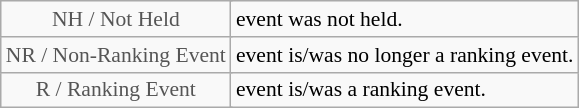<table class="wikitable" style="font-size:90%">
<tr>
<td style="text-align:center; color:#555555;" colspan="4">NH / Not Held</td>
<td>event was not held.</td>
</tr>
<tr>
<td style="text-align:center; color:#555555;" colspan="4">NR / Non-Ranking Event</td>
<td>event is/was no longer a ranking event.</td>
</tr>
<tr>
<td style="text-align:center; color:#555555;" colspan="4">R / Ranking Event</td>
<td>event is/was a ranking event.</td>
</tr>
</table>
